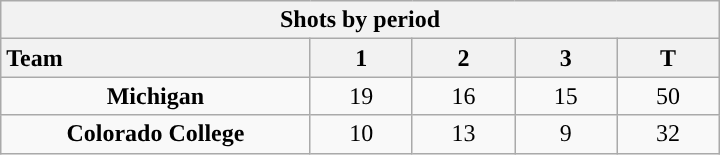<table class="wikitable" style="width:30em; text-align:right;">
<tr>
<th colspan=5>Shots by period</th>
</tr>
<tr>
<th style="width:10em; text-align:left;">Team</th>
<th style="width:3em;">1</th>
<th style="width:3em;">2</th>
<th style="width:3em;">3</th>
<th style="width:3em;">T</th>
</tr>
<tr>
<td align=center><strong>Michigan</strong></td>
<td align=center>19</td>
<td align=center>16</td>
<td align=center>15</td>
<td align=center>50</td>
</tr>
<tr>
<td align=center><strong>Colorado College</strong></td>
<td align=center>10</td>
<td align=center>13</td>
<td align=center>9</td>
<td align=center>32</td>
</tr>
</table>
